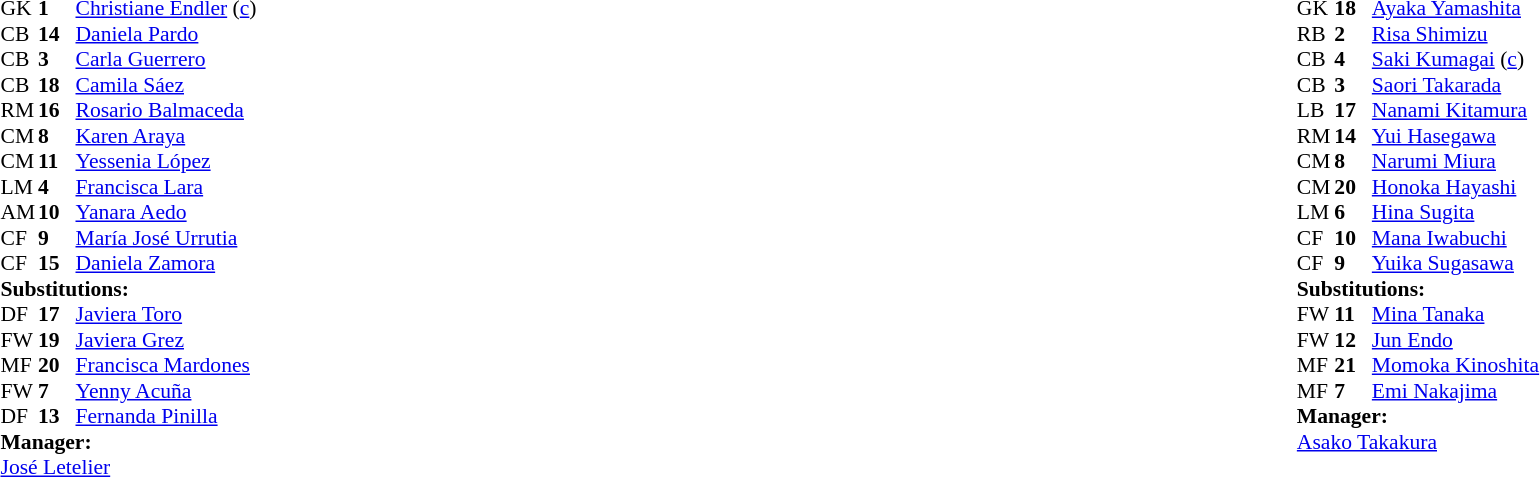<table width="100%">
<tr>
<td valign="top" width="40%"><br><table style="font-size:90%" cellspacing="0" cellpadding="0">
<tr>
<th width=25></th>
<th width=25></th>
</tr>
<tr>
<td>GK</td>
<td><strong>1</strong></td>
<td><a href='#'>Christiane Endler</a> (<a href='#'>c</a>)</td>
</tr>
<tr>
<td>CB</td>
<td><strong>14</strong></td>
<td><a href='#'>Daniela Pardo</a></td>
<td></td>
<td></td>
</tr>
<tr>
<td>CB</td>
<td><strong>3</strong></td>
<td><a href='#'>Carla Guerrero</a></td>
</tr>
<tr>
<td>CB</td>
<td><strong>18</strong></td>
<td><a href='#'>Camila Sáez</a></td>
</tr>
<tr>
<td>RM</td>
<td><strong>16</strong></td>
<td><a href='#'>Rosario Balmaceda</a></td>
<td></td>
<td></td>
</tr>
<tr>
<td>CM</td>
<td><strong>8</strong></td>
<td><a href='#'>Karen Araya</a></td>
</tr>
<tr>
<td>CM</td>
<td><strong>11</strong></td>
<td><a href='#'>Yessenia López</a></td>
<td></td>
<td></td>
</tr>
<tr>
<td>LM</td>
<td><strong>4</strong></td>
<td><a href='#'>Francisca Lara</a></td>
</tr>
<tr>
<td>AM</td>
<td><strong>10</strong></td>
<td><a href='#'>Yanara Aedo</a></td>
<td></td>
<td></td>
</tr>
<tr>
<td>CF</td>
<td><strong>9</strong></td>
<td><a href='#'>María José Urrutia</a></td>
</tr>
<tr>
<td>CF</td>
<td><strong>15</strong></td>
<td><a href='#'>Daniela Zamora</a></td>
<td></td>
<td></td>
</tr>
<tr>
<td colspan=3><strong>Substitutions:</strong></td>
</tr>
<tr>
<td>DF</td>
<td><strong>17</strong></td>
<td><a href='#'>Javiera Toro</a></td>
<td></td>
<td></td>
</tr>
<tr>
<td>FW</td>
<td><strong>19</strong></td>
<td><a href='#'>Javiera Grez</a></td>
<td></td>
<td></td>
</tr>
<tr>
<td>MF</td>
<td><strong>20</strong></td>
<td><a href='#'>Francisca Mardones</a></td>
<td></td>
<td></td>
</tr>
<tr>
<td>FW</td>
<td><strong>7</strong></td>
<td><a href='#'>Yenny Acuña</a></td>
<td></td>
<td></td>
</tr>
<tr>
<td>DF</td>
<td><strong>13</strong></td>
<td><a href='#'>Fernanda Pinilla</a></td>
<td></td>
<td></td>
</tr>
<tr>
<td colspan=3><strong>Manager:</strong></td>
</tr>
<tr>
<td colspan=3><a href='#'>José Letelier</a></td>
</tr>
</table>
</td>
<td valign="top"></td>
<td valign="top" width="50%"><br><table style="font-size:90%; margin:auto" cellspacing="0" cellpadding="0">
<tr>
<th width=25></th>
<th width=25></th>
</tr>
<tr>
<td>GK</td>
<td><strong>18</strong></td>
<td><a href='#'>Ayaka Yamashita</a></td>
</tr>
<tr>
<td>RB</td>
<td><strong>2</strong></td>
<td><a href='#'>Risa Shimizu</a></td>
</tr>
<tr>
<td>CB</td>
<td><strong>4</strong></td>
<td><a href='#'>Saki Kumagai</a> (<a href='#'>c</a>)</td>
<td></td>
</tr>
<tr>
<td>CB</td>
<td><strong>3</strong></td>
<td><a href='#'>Saori Takarada</a></td>
</tr>
<tr>
<td>LB</td>
<td><strong>17</strong></td>
<td><a href='#'>Nanami Kitamura</a></td>
</tr>
<tr>
<td>RM</td>
<td><strong>14</strong></td>
<td><a href='#'>Yui Hasegawa</a></td>
<td></td>
<td></td>
</tr>
<tr>
<td>CM</td>
<td><strong>8</strong></td>
<td><a href='#'>Narumi Miura</a></td>
<td></td>
<td></td>
</tr>
<tr>
<td>CM</td>
<td><strong>20</strong></td>
<td><a href='#'>Honoka Hayashi</a></td>
<td></td>
<td></td>
</tr>
<tr>
<td>LM</td>
<td><strong>6</strong></td>
<td><a href='#'>Hina Sugita</a></td>
</tr>
<tr>
<td>CF</td>
<td><strong>10</strong></td>
<td><a href='#'>Mana Iwabuchi</a></td>
</tr>
<tr>
<td>CF</td>
<td><strong>9</strong></td>
<td><a href='#'>Yuika Sugasawa</a></td>
<td></td>
<td></td>
</tr>
<tr>
<td colspan=3><strong>Substitutions:</strong></td>
</tr>
<tr>
<td>FW</td>
<td><strong>11</strong></td>
<td><a href='#'>Mina Tanaka</a></td>
<td></td>
<td></td>
</tr>
<tr>
<td>FW</td>
<td><strong>12</strong></td>
<td><a href='#'>Jun Endo</a></td>
<td></td>
<td></td>
</tr>
<tr>
<td>MF</td>
<td><strong>21</strong></td>
<td><a href='#'>Momoka Kinoshita</a></td>
<td></td>
<td></td>
</tr>
<tr>
<td>MF</td>
<td><strong>7</strong></td>
<td><a href='#'>Emi Nakajima</a></td>
<td></td>
<td></td>
</tr>
<tr>
<td colspan=3><strong>Manager:</strong></td>
</tr>
<tr>
<td colspan=3><a href='#'>Asako Takakura</a></td>
</tr>
</table>
</td>
</tr>
</table>
